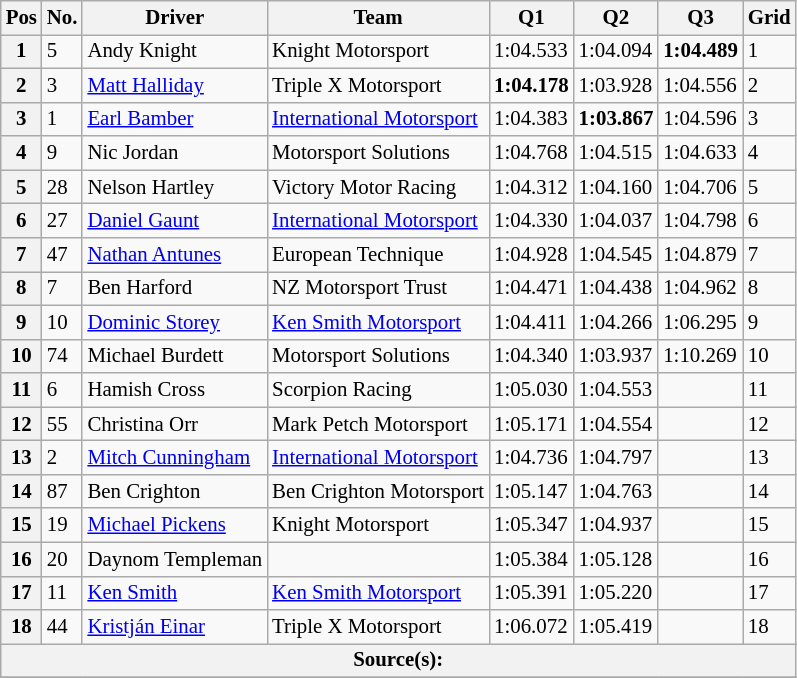<table class="wikitable" style="font-size: 87%;">
<tr>
<th>Pos</th>
<th>No.</th>
<th>Driver</th>
<th>Team</th>
<th>Q1</th>
<th>Q2</th>
<th>Q3</th>
<th>Grid</th>
</tr>
<tr>
<th>1</th>
<td>5</td>
<td> Andy Knight</td>
<td>Knight Motorsport</td>
<td>1:04.533</td>
<td>1:04.094</td>
<td><strong>1:04.489</strong></td>
<td>1</td>
</tr>
<tr>
<th>2</th>
<td>3</td>
<td> <a href='#'>Matt Halliday</a></td>
<td>Triple X Motorsport</td>
<td><strong>1:04.178</strong></td>
<td>1:03.928</td>
<td>1:04.556</td>
<td>2</td>
</tr>
<tr>
<th>3</th>
<td>1</td>
<td> <a href='#'>Earl Bamber</a></td>
<td><a href='#'>International Motorsport</a></td>
<td>1:04.383</td>
<td><strong>1:03.867</strong></td>
<td>1:04.596</td>
<td>3</td>
</tr>
<tr>
<th>4</th>
<td>9</td>
<td> Nic Jordan</td>
<td>Motorsport Solutions</td>
<td>1:04.768</td>
<td>1:04.515</td>
<td>1:04.633</td>
<td>4</td>
</tr>
<tr>
<th>5</th>
<td>28</td>
<td> Nelson Hartley</td>
<td>Victory Motor Racing</td>
<td>1:04.312</td>
<td>1:04.160</td>
<td>1:04.706</td>
<td>5</td>
</tr>
<tr>
<th>6</th>
<td>27</td>
<td> <a href='#'>Daniel Gaunt</a></td>
<td><a href='#'>International Motorsport</a></td>
<td>1:04.330</td>
<td>1:04.037</td>
<td>1:04.798</td>
<td>6</td>
</tr>
<tr>
<th>7</th>
<td>47</td>
<td> <a href='#'>Nathan Antunes</a></td>
<td>European Technique</td>
<td>1:04.928</td>
<td>1:04.545</td>
<td>1:04.879</td>
<td>7</td>
</tr>
<tr>
<th>8</th>
<td>7</td>
<td> Ben Harford</td>
<td>NZ Motorsport Trust</td>
<td>1:04.471</td>
<td>1:04.438</td>
<td>1:04.962</td>
<td>8</td>
</tr>
<tr>
<th>9</th>
<td>10</td>
<td> <a href='#'>Dominic Storey</a></td>
<td><a href='#'>Ken Smith Motorsport</a></td>
<td>1:04.411</td>
<td>1:04.266</td>
<td>1:06.295</td>
<td>9</td>
</tr>
<tr>
<th>10</th>
<td>74</td>
<td> Michael Burdett</td>
<td>Motorsport Solutions</td>
<td>1:04.340</td>
<td>1:03.937</td>
<td>1:10.269</td>
<td>10</td>
</tr>
<tr>
<th>11</th>
<td>6</td>
<td> Hamish Cross</td>
<td>Scorpion Racing</td>
<td>1:05.030</td>
<td>1:04.553</td>
<td></td>
<td>11</td>
</tr>
<tr>
<th>12</th>
<td>55</td>
<td> Christina Orr</td>
<td>Mark Petch Motorsport</td>
<td>1:05.171</td>
<td>1:04.554</td>
<td></td>
<td>12</td>
</tr>
<tr>
<th>13</th>
<td>2</td>
<td> <a href='#'>Mitch Cunningham</a></td>
<td><a href='#'>International Motorsport</a></td>
<td>1:04.736</td>
<td>1:04.797</td>
<td></td>
<td>13</td>
</tr>
<tr>
<th>14</th>
<td>87</td>
<td> Ben Crighton</td>
<td>Ben Crighton Motorsport</td>
<td>1:05.147</td>
<td>1:04.763</td>
<td></td>
<td>14</td>
</tr>
<tr>
<th>15</th>
<td>19</td>
<td> <a href='#'>Michael Pickens</a></td>
<td>Knight Motorsport</td>
<td>1:05.347</td>
<td>1:04.937</td>
<td></td>
<td>15</td>
</tr>
<tr>
<th>16</th>
<td>20</td>
<td> Daynom Templeman</td>
<td></td>
<td>1:05.384</td>
<td>1:05.128</td>
<td></td>
<td>16</td>
</tr>
<tr>
<th>17</th>
<td>11</td>
<td> <a href='#'>Ken Smith</a></td>
<td><a href='#'>Ken Smith Motorsport</a></td>
<td>1:05.391</td>
<td>1:05.220</td>
<td></td>
<td>17</td>
</tr>
<tr>
<th>18</th>
<td>44</td>
<td> <a href='#'>Kristján Einar</a></td>
<td>Triple X Motorsport</td>
<td>1:06.072</td>
<td>1:05.419</td>
<td></td>
<td>18</td>
</tr>
<tr>
<th colspan=8>Source(s):</th>
</tr>
<tr>
</tr>
</table>
